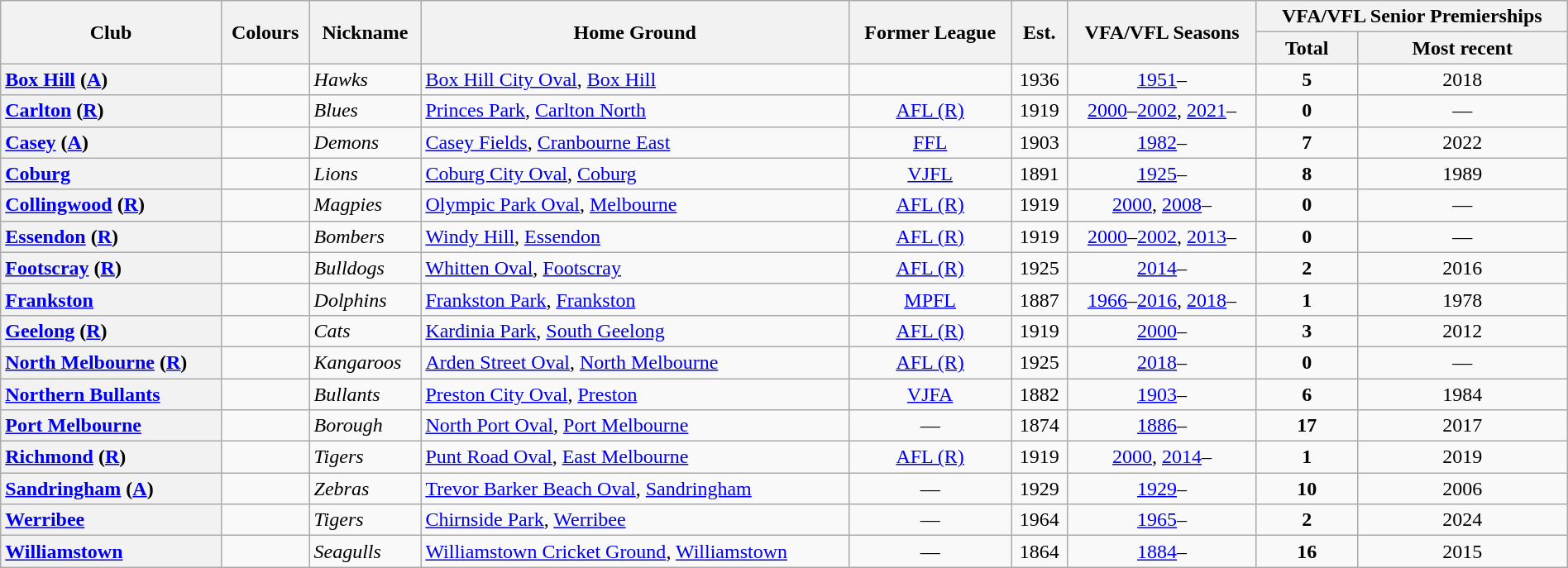<table class="wikitable sortable mw-collapsible mw-collapsed" style="width:100%; text-align:left;">
<tr>
<th rowspan="2">Club</th>
<th rowspan="2" class="unsortable">Colours</th>
<th rowspan="2">Nickname</th>
<th rowspan="2">Home Ground</th>
<th rowspan="2">Former League</th>
<th rowspan="2">Est.</th>
<th rowspan="2">VFA/VFL Seasons</th>
<th colspan="2">VFA/VFL Senior Premierships</th>
</tr>
<tr>
<th>Total</th>
<th>Most recent</th>
</tr>
<tr>
<th style="text-align:left"><a href='#'>Box Hill</a> (<a href='#'>A</a>)</th>
<td style="text-align:center;"></td>
<td><em>Hawks</em></td>
<td><a href='#'>Box Hill City Oval</a>, <a href='#'>Box Hill</a></td>
<td style="text-align:center;"></td>
<td style="text-align:center;">1936</td>
<td style="text-align:center;"><a href='#'>1951</a>–</td>
<td style="text-align:center;"><strong>5</strong></td>
<td style="text-align:center;">2018</td>
</tr>
<tr>
<th style="text-align:left"><a href='#'>Carlton</a> (<a href='#'>R</a>)</th>
<td style="text-align:center;"></td>
<td><em>Blues</em></td>
<td><a href='#'>Princes Park</a>, <a href='#'>Carlton North</a></td>
<td style="text-align:center;"><a href='#'>AFL (R)</a></td>
<td style="text-align:center;">1919</td>
<td style="text-align:center;"><a href='#'>2000</a>–<a href='#'>2002</a>, <a href='#'>2021</a>–</td>
<td style="text-align:center;"><strong>0</strong></td>
<td style="text-align:center;">—</td>
</tr>
<tr>
<th style="text-align:left"><a href='#'>Casey</a> (<a href='#'>A</a>)</th>
<td style="text-align:center;"></td>
<td><em>Demons</em></td>
<td><a href='#'>Casey Fields</a>, <a href='#'>Cranbourne East</a></td>
<td style="text-align:center;"><a href='#'>FFL</a></td>
<td style="text-align:center;">1903</td>
<td style="text-align:center;"><a href='#'>1982</a>–</td>
<td style="text-align:center;"><strong>7</strong></td>
<td style="text-align:center;">2022</td>
</tr>
<tr>
<th style="text-align:left"><a href='#'>Coburg</a></th>
<td style="text-align:center;"></td>
<td><em>Lions</em></td>
<td><a href='#'>Coburg City Oval</a>, <a href='#'>Coburg</a></td>
<td style="text-align:center;"><a href='#'>VJFL</a></td>
<td style="text-align:center;">1891</td>
<td style="text-align:center;"><a href='#'>1925</a>–</td>
<td style="text-align:center;"><strong>8</strong></td>
<td style="text-align:center;">1989</td>
</tr>
<tr>
<th style="text-align:left"><a href='#'>Collingwood</a> (<a href='#'>R</a>)</th>
<td style="text-align:center;"></td>
<td><em>Magpies</em></td>
<td><a href='#'>Olympic Park Oval</a>, <a href='#'>Melbourne</a></td>
<td style="text-align:center;"><a href='#'>AFL (R)</a></td>
<td style="text-align:center;">1919</td>
<td style="text-align:center;"><a href='#'>2000</a>, <a href='#'>2008</a>–</td>
<td style="text-align:center;"><strong>0</strong></td>
<td style="text-align:center;">—</td>
</tr>
<tr>
<th style="text-align:left"><a href='#'>Essendon</a> (<a href='#'>R</a>)</th>
<td style="text-align:center;"></td>
<td><em>Bombers</em></td>
<td><a href='#'>Windy Hill</a>, <a href='#'>Essendon</a></td>
<td style="text-align:center;"><a href='#'>AFL (R)</a></td>
<td style="text-align:center;">1919</td>
<td style="text-align:center;"><a href='#'>2000</a>–<a href='#'>2002</a>, <a href='#'>2013</a>–</td>
<td style="text-align:center;"><strong>0</strong></td>
<td style="text-align:center;">—</td>
</tr>
<tr>
<th style="text-align:left"><a href='#'>Footscray</a> (<a href='#'>R</a>)</th>
<td style="text-align:center;"></td>
<td><em>Bulldogs</em></td>
<td><a href='#'>Whitten Oval</a>, <a href='#'>Footscray</a></td>
<td style="text-align:center;"><a href='#'>AFL (R)</a></td>
<td style="text-align:center;">1925</td>
<td style="text-align:center;"><a href='#'>2014</a>–</td>
<td style="text-align:center;"><strong>2</strong></td>
<td style="text-align:center;">2016</td>
</tr>
<tr>
<th style="text-align:left"><a href='#'>Frankston</a></th>
<td style="text-align:center;"></td>
<td><em>Dolphins</em></td>
<td><a href='#'>Frankston Park</a>, <a href='#'>Frankston</a></td>
<td style="text-align:center;"><a href='#'>MPFL</a></td>
<td style="text-align:center;">1887</td>
<td style="text-align:center;"><a href='#'>1966</a>–<a href='#'>2016</a>, <a href='#'>2018</a>–</td>
<td style="text-align:center;"><strong>1</strong></td>
<td style="text-align:center;">1978</td>
</tr>
<tr>
<th style="text-align:left"><a href='#'>Geelong</a> (<a href='#'>R</a>)</th>
<td style="text-align:center;"></td>
<td><em>Cats</em></td>
<td><a href='#'>Kardinia Park</a>, <a href='#'>South Geelong</a></td>
<td style="text-align:center;"><a href='#'>AFL (R)</a></td>
<td style="text-align:center;">1919</td>
<td style="text-align:center;"><a href='#'>2000</a>–</td>
<td style="text-align:center;"><strong>3</strong></td>
<td style="text-align:center;">2012</td>
</tr>
<tr>
<th style="text-align:left"><a href='#'>North Melbourne</a> (<a href='#'>R</a>)</th>
<td style="text-align:center;"></td>
<td><em>Kangaroos</em></td>
<td><a href='#'>Arden Street Oval</a>, <a href='#'>North Melbourne</a></td>
<td style="text-align:center;"><a href='#'>AFL (R)</a></td>
<td style="text-align:center;">1925</td>
<td style="text-align:center;"><a href='#'>2018</a>–</td>
<td style="text-align:center;"><strong>0</strong></td>
<td style="text-align:center;">—</td>
</tr>
<tr>
<th style="text-align:left"><a href='#'>Northern Bullants</a></th>
<td style="text-align:center;"></td>
<td><em>Bullants</em></td>
<td><a href='#'>Preston City Oval</a>, <a href='#'>Preston</a></td>
<td style="text-align:center;"><a href='#'>VJFA</a></td>
<td style="text-align:center;">1882</td>
<td style="text-align:center;"><a href='#'>1903</a>–</td>
<td style="text-align:center;"><strong>6</strong></td>
<td style="text-align:center;">1984</td>
</tr>
<tr>
<th style="text-align:left"><a href='#'>Port Melbourne</a></th>
<td style="text-align:center;"></td>
<td><em>Borough</em></td>
<td><a href='#'>North Port Oval</a>, <a href='#'>Port Melbourne</a></td>
<td style="text-align:center;">—</td>
<td style="text-align:center;">1874</td>
<td style="text-align:center;"><a href='#'>1886</a>–</td>
<td style="text-align:center;"><strong>17</strong></td>
<td style="text-align:center;">2017</td>
</tr>
<tr>
<th style="text-align:left"><a href='#'>Richmond</a> (<a href='#'>R</a>)</th>
<td style="text-align:center;"></td>
<td><em>Tigers</em></td>
<td><a href='#'>Punt Road Oval</a>, <a href='#'>East Melbourne</a></td>
<td style="text-align:center;"><a href='#'>AFL (R)</a></td>
<td style="text-align:center;">1919</td>
<td style="text-align:center;"><a href='#'>2000</a>, <a href='#'>2014</a>–</td>
<td style="text-align:center;"><strong>1</strong></td>
<td style="text-align:center;">2019</td>
</tr>
<tr>
<th style="text-align:left"><a href='#'>Sandringham</a> (<a href='#'>A</a>)</th>
<td style="text-align:center;"></td>
<td><em>Zebras</em></td>
<td><a href='#'>Trevor Barker Beach Oval</a>, <a href='#'>Sandringham</a></td>
<td style="text-align:center;">—</td>
<td style="text-align:center;">1929</td>
<td style="text-align:center;"><a href='#'>1929</a>–</td>
<td style="text-align:center;"><strong>10</strong></td>
<td style="text-align:center;">2006</td>
</tr>
<tr>
<th style="text-align:left"><a href='#'>Werribee</a></th>
<td style="text-align:center;"></td>
<td><em>Tigers</em></td>
<td><a href='#'>Chirnside Park</a>, <a href='#'>Werribee</a></td>
<td style="text-align:center;">—</td>
<td style="text-align:center;">1964</td>
<td style="text-align:center;"><a href='#'>1965</a>–</td>
<td style="text-align:center;"><strong>2</strong></td>
<td style="text-align:center;">2024</td>
</tr>
<tr>
<th style="text-align:left"><a href='#'>Williamstown</a></th>
<td style="text-align:center;"></td>
<td><em>Seagulls</em></td>
<td><a href='#'>Williamstown Cricket Ground</a>, <a href='#'>Williamstown</a></td>
<td style="text-align:center;">—</td>
<td style="text-align:center;">1864</td>
<td style="text-align:center;"><a href='#'>1884</a>–</td>
<td style="text-align:center;"><strong>16</strong></td>
<td style="text-align:center;">2015</td>
</tr>
</table>
